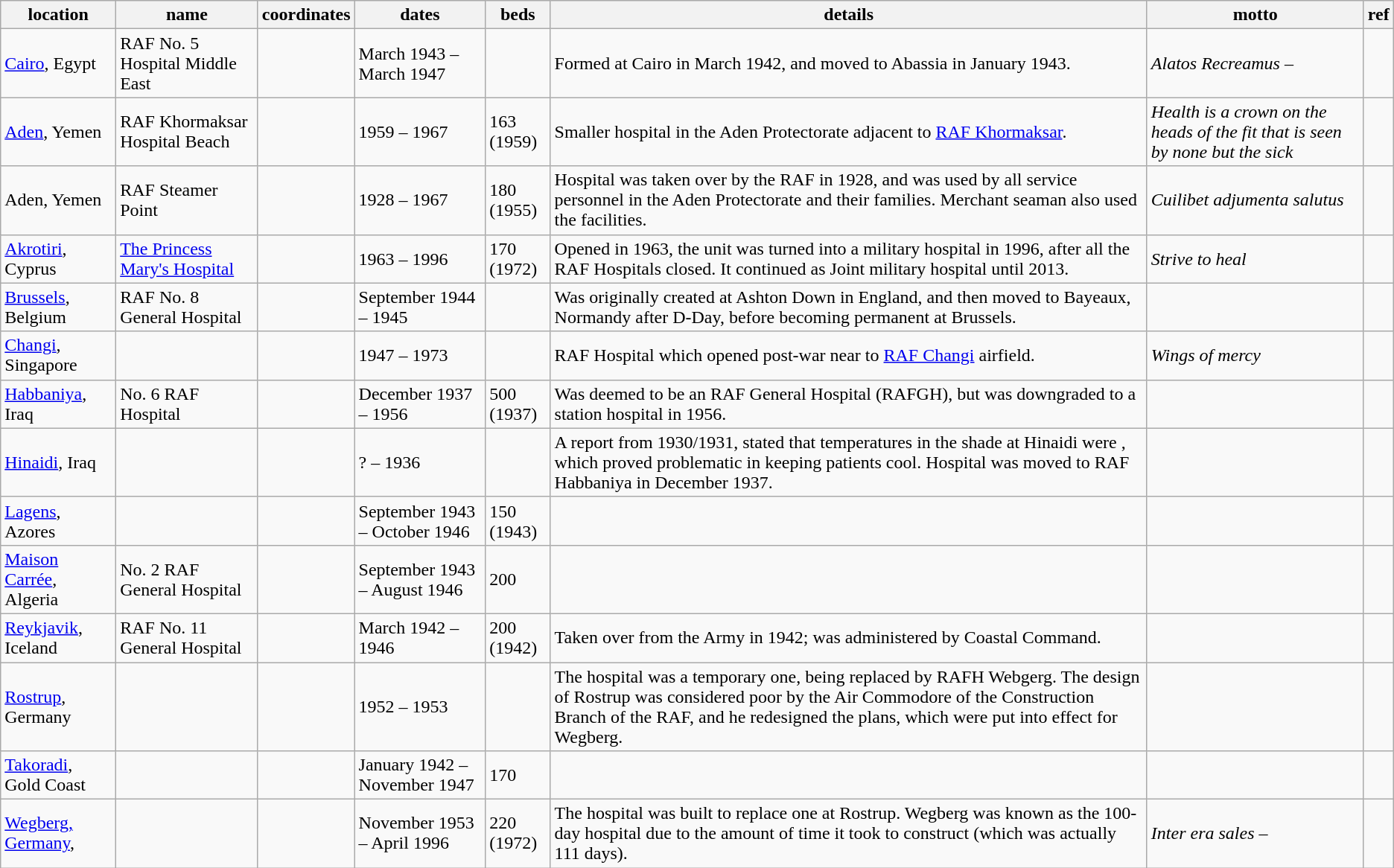<table class="wikitable">
<tr>
<th>location</th>
<th>name</th>
<th>coordinates</th>
<th>dates</th>
<th>beds</th>
<th>details</th>
<th>motto</th>
<th>ref</th>
</tr>
<tr>
<td><a href='#'>Cairo</a>, Egypt</td>
<td>RAF No. 5 Hospital Middle East</td>
<td></td>
<td>March 1943 – March 1947</td>
<td></td>
<td>Formed at Cairo in March 1942, and moved to Abassia in January 1943.</td>
<td><em>Alatos Recreamus</em> – </td>
<td></td>
</tr>
<tr>
<td><a href='#'>Aden</a>, Yemen</td>
<td>RAF Khormaksar Hospital Beach</td>
<td></td>
<td>1959 – 1967</td>
<td>163 (1959)</td>
<td>Smaller hospital in the Aden Protectorate adjacent to <a href='#'>RAF Khormaksar</a>.</td>
<td><em>Health is a crown on the heads of the fit that is seen by none but the sick</em></td>
<td></td>
</tr>
<tr>
<td>Aden, Yemen</td>
<td>RAF Steamer Point</td>
<td></td>
<td>1928 – 1967</td>
<td>180 (1955)</td>
<td>Hospital was taken over by the RAF in 1928, and was used by all service personnel in the Aden Protectorate and their families. Merchant seaman also used the facilities.</td>
<td><em>Cuilibet adjumenta salutus</em></td>
<td></td>
</tr>
<tr>
<td><a href='#'>Akrotiri</a>, Cyprus</td>
<td><a href='#'>The Princess Mary's Hospital</a></td>
<td></td>
<td>1963 – 1996</td>
<td>170 (1972)</td>
<td>Opened in 1963, the unit was turned into a military hospital in 1996, after all the RAF Hospitals closed. It continued as Joint military hospital until 2013.</td>
<td><em>Strive to heal</em></td>
<td></td>
</tr>
<tr>
<td><a href='#'>Brussels</a>, Belgium</td>
<td>RAF No. 8 General Hospital</td>
<td></td>
<td>September 1944 – 1945</td>
<td></td>
<td>Was originally created at Ashton Down in England, and then moved to Bayeaux, Normandy after D-Day, before becoming permanent at Brussels.</td>
<td></td>
<td></td>
</tr>
<tr>
<td><a href='#'>Changi</a>, Singapore</td>
<td></td>
<td></td>
<td>1947 – 1973</td>
<td></td>
<td>RAF Hospital which opened post-war near to <a href='#'>RAF Changi</a> airfield.</td>
<td><em>Wings of mercy</em></td>
<td></td>
</tr>
<tr>
<td><a href='#'>Habbaniya</a>, Iraq</td>
<td>No. 6 RAF Hospital</td>
<td></td>
<td>December 1937 – 1956</td>
<td>500 (1937)</td>
<td>Was deemed to be an RAF General Hospital (RAFGH), but was downgraded to a station hospital in 1956.</td>
<td></td>
<td></td>
</tr>
<tr>
<td><a href='#'>Hinaidi</a>, Iraq</td>
<td></td>
<td></td>
<td>? –  1936</td>
<td></td>
<td>A report from 1930/1931, stated that temperatures in the shade at Hinaidi were , which proved problematic in keeping patients cool. Hospital was moved to RAF Habbaniya in December 1937.</td>
<td></td>
<td></td>
</tr>
<tr>
<td><a href='#'>Lagens</a>, Azores</td>
<td></td>
<td></td>
<td>September 1943 – October 1946</td>
<td>150 (1943)</td>
<td></td>
<td></td>
<td></td>
</tr>
<tr>
<td><a href='#'>Maison Carrée</a>, Algeria</td>
<td>No. 2 RAF General Hospital</td>
<td></td>
<td>September 1943 – August 1946</td>
<td>200</td>
<td></td>
<td></td>
<td></td>
</tr>
<tr>
<td><a href='#'>Reykjavik</a>, Iceland</td>
<td>RAF No. 11 General Hospital</td>
<td></td>
<td>March 1942 – 1946</td>
<td>200 (1942)</td>
<td>Taken over from the Army in 1942; was administered by Coastal Command.</td>
<td></td>
<td></td>
</tr>
<tr>
<td><a href='#'>Rostrup</a>, Germany</td>
<td></td>
<td></td>
<td>1952 – 1953</td>
<td></td>
<td>The hospital was a temporary one, being replaced by RAFH Webgerg. The design of Rostrup was considered poor by the Air Commodore of the Construction Branch of the RAF, and he redesigned the plans, which were put into effect for Wegberg.</td>
<td></td>
<td></td>
</tr>
<tr>
<td><a href='#'>Takoradi</a>, Gold Coast</td>
<td></td>
<td></td>
<td>January 1942 – November 1947</td>
<td>170</td>
<td></td>
<td></td>
<td></td>
</tr>
<tr>
<td><a href='#'>Wegberg, Germany</a>,</td>
<td></td>
<td></td>
<td>November 1953 – April 1996</td>
<td>220 (1972)</td>
<td>The hospital was built to replace one at Rostrup. Wegberg was known as the 100-day hospital due to the amount of time it took to construct (which was actually 111 days).</td>
<td><em>Inter era sales</em> – </td>
<td></td>
</tr>
</table>
